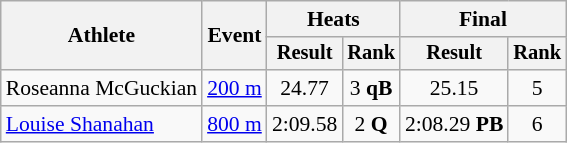<table class="wikitable" style="font-size:90%">
<tr>
<th rowspan=2>Athlete</th>
<th rowspan=2>Event</th>
<th colspan=2>Heats</th>
<th colspan=2>Final</th>
</tr>
<tr style="font-size:95%">
<th>Result</th>
<th>Rank</th>
<th>Result</th>
<th>Rank</th>
</tr>
<tr align=center>
<td align=left>Roseanna McGuckian</td>
<td align=left><a href='#'>200 m</a></td>
<td>24.77</td>
<td>3 <strong>qB</strong></td>
<td>25.15</td>
<td>5</td>
</tr>
<tr align=center>
<td align=left><a href='#'>Louise Shanahan</a></td>
<td align=left><a href='#'>800 m</a></td>
<td>2:09.58</td>
<td>2 <strong>Q</strong></td>
<td>2:08.29 <strong>PB</strong></td>
<td>6</td>
</tr>
</table>
